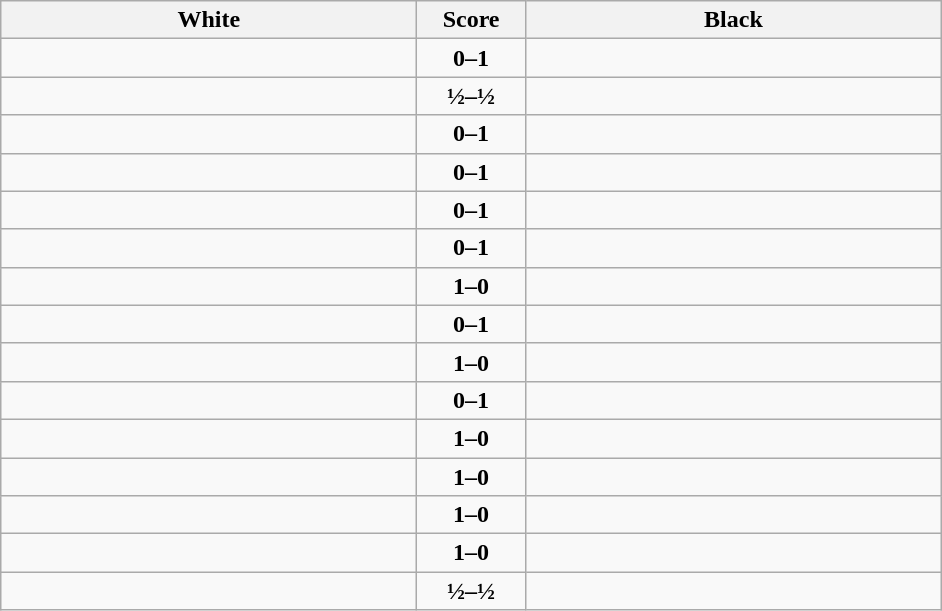<table class="wikitable" style="text-align: center;">
<tr>
<th align="right" width="270">White</th>
<th width="65">Score</th>
<th align="left" width="270">Black</th>
</tr>
<tr>
<td align=left></td>
<td align=center><strong>0–1</strong></td>
<td align=left><strong></strong></td>
</tr>
<tr>
<td align=left></td>
<td align=center><strong>½–½</strong></td>
<td align=left></td>
</tr>
<tr>
<td align=left></td>
<td align=center><strong>0–1</strong></td>
<td align=left><strong></strong></td>
</tr>
<tr>
<td align=left></td>
<td align=center><strong>0–1</strong></td>
<td align=left><strong></strong></td>
</tr>
<tr>
<td align=left></td>
<td align=center><strong>0–1</strong></td>
<td align=left><strong></strong></td>
</tr>
<tr>
<td align=left></td>
<td align=center><strong>0–1</strong></td>
<td align=left><strong></strong></td>
</tr>
<tr>
<td align=left><strong></strong></td>
<td align=center><strong>1–0</strong></td>
<td align=left></td>
</tr>
<tr>
<td align=left></td>
<td align=center><strong>0–1</strong></td>
<td align=left><strong></strong></td>
</tr>
<tr>
<td align=left><strong></strong></td>
<td align=center><strong>1–0</strong></td>
<td align=left></td>
</tr>
<tr>
<td align=left></td>
<td align=center><strong>0–1</strong></td>
<td align=left><strong></strong></td>
</tr>
<tr>
<td align=left><strong></strong></td>
<td align=center><strong>1–0</strong></td>
<td align=left></td>
</tr>
<tr>
<td align=left><strong></strong></td>
<td align=center><strong>1–0</strong></td>
<td align=left></td>
</tr>
<tr>
<td align=left><strong></strong></td>
<td align=center><strong>1–0</strong></td>
<td align=left></td>
</tr>
<tr>
<td align=left><strong></strong></td>
<td align=center><strong>1–0</strong></td>
<td align=left></td>
</tr>
<tr>
<td align=left></td>
<td align=center><strong>½–½</strong></td>
<td align=left></td>
</tr>
</table>
